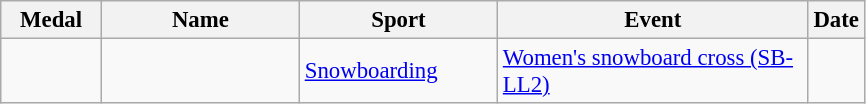<table class="wikitable sortable" style="font-size: 95%;">
<tr>
<th width=60px>Medal</th>
<th width=125px>Name</th>
<th width=125px>Sport</th>
<th width=200px>Event</th>
<th>Date</th>
</tr>
<tr>
<td></td>
<td></td>
<td><a href='#'>Snowboarding</a></td>
<td><a href='#'>Women's snowboard cross (SB-LL2)</a></td>
<td></td>
</tr>
</table>
